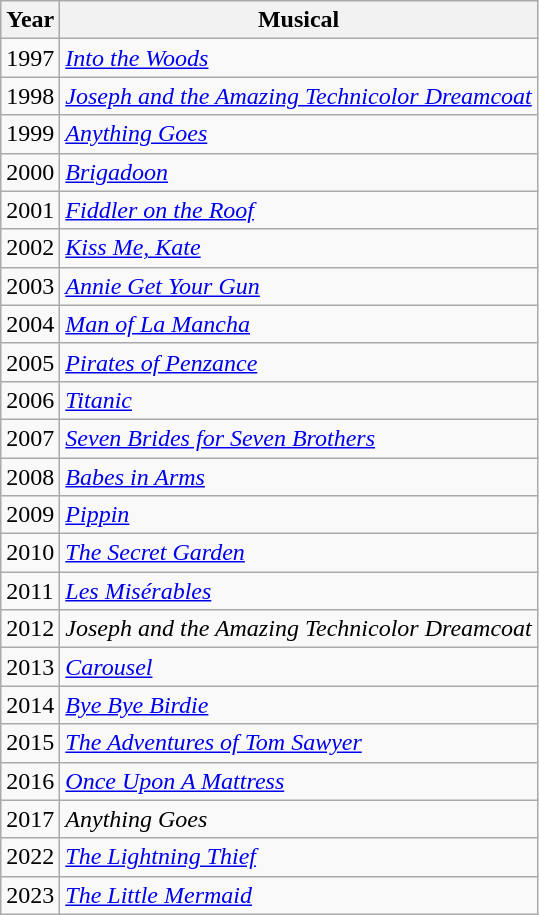<table class="wikitable">
<tr>
<th>Year</th>
<th>Musical</th>
</tr>
<tr>
<td>1997</td>
<td><em><a href='#'>Into the Woods</a></em></td>
</tr>
<tr>
<td>1998</td>
<td><em><a href='#'>Joseph and the Amazing Technicolor Dreamcoat</a></em></td>
</tr>
<tr>
<td>1999</td>
<td><em><a href='#'>Anything Goes</a></em></td>
</tr>
<tr>
<td>2000</td>
<td><em><a href='#'>Brigadoon</a></em></td>
</tr>
<tr>
<td>2001</td>
<td><em><a href='#'>Fiddler on the Roof</a></em></td>
</tr>
<tr>
<td>2002</td>
<td><em><a href='#'>Kiss Me, Kate</a></em></td>
</tr>
<tr>
<td>2003</td>
<td><em><a href='#'>Annie Get Your Gun</a></em></td>
</tr>
<tr>
<td>2004</td>
<td><em><a href='#'>Man of La Mancha</a></em></td>
</tr>
<tr>
<td>2005</td>
<td><em><a href='#'>Pirates of Penzance</a></em></td>
</tr>
<tr>
<td>2006</td>
<td><em><a href='#'>Titanic</a></em></td>
</tr>
<tr>
<td>2007</td>
<td><em><a href='#'>Seven Brides for Seven Brothers</a></em></td>
</tr>
<tr>
<td>2008</td>
<td><em><a href='#'>Babes in Arms</a></em></td>
</tr>
<tr>
<td>2009</td>
<td><em><a href='#'>Pippin</a></em></td>
</tr>
<tr>
<td>2010</td>
<td><em><a href='#'>The Secret Garden</a></em></td>
</tr>
<tr>
<td>2011</td>
<td><em><a href='#'>Les Misérables</a></em></td>
</tr>
<tr>
<td>2012</td>
<td><em>Joseph and the Amazing Technicolor Dreamcoat</em></td>
</tr>
<tr>
<td>2013</td>
<td><em><a href='#'>Carousel</a></em></td>
</tr>
<tr>
<td>2014</td>
<td><em><a href='#'>Bye Bye Birdie</a></em></td>
</tr>
<tr>
<td>2015</td>
<td><em><a href='#'>The Adventures of Tom Sawyer</a></em></td>
</tr>
<tr>
<td>2016</td>
<td><em><a href='#'>Once Upon A Mattress</a></em></td>
</tr>
<tr>
<td>2017</td>
<td><em>Anything Goes</em></td>
</tr>
<tr>
<td>2022</td>
<td><em><a href='#'>The Lightning Thief</a></em></td>
</tr>
<tr>
<td>2023</td>
<td><em><a href='#'>The Little Mermaid</a></em></td>
</tr>
</table>
